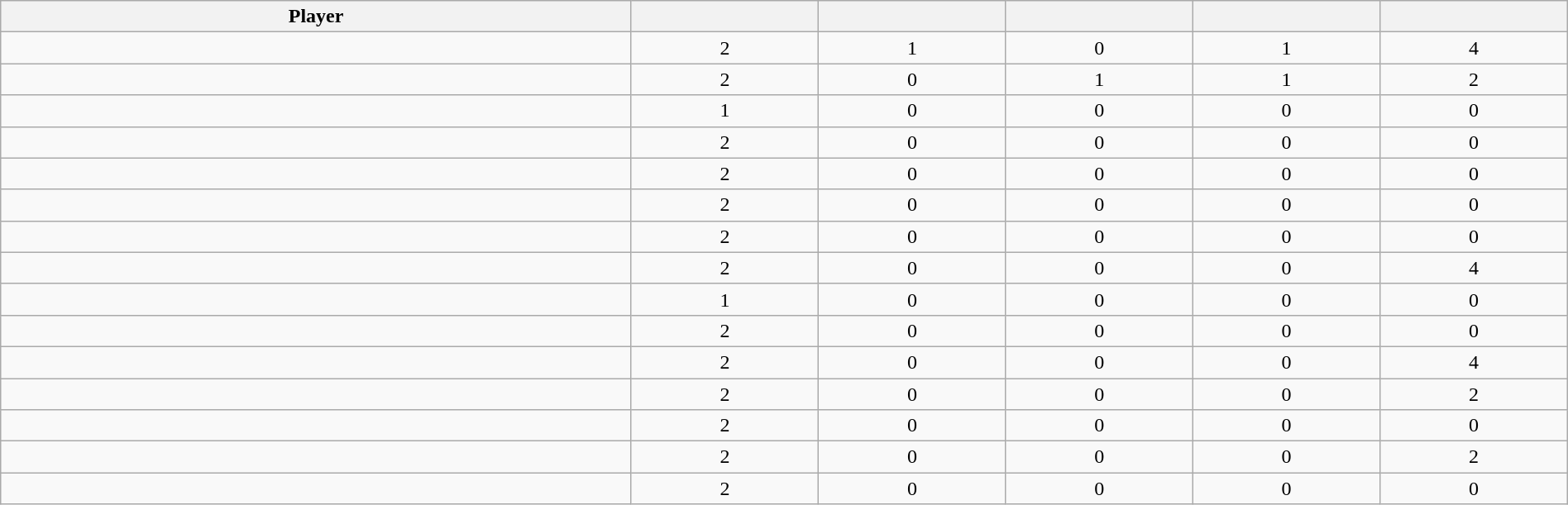<table class="wikitable sortable" style="width:100%;">
<tr align=center>
<th>Player</th>
<th></th>
<th></th>
<th></th>
<th></th>
<th></th>
</tr>
<tr align=center>
<td></td>
<td>2</td>
<td>1</td>
<td>0</td>
<td>1</td>
<td>4</td>
</tr>
<tr align=center>
<td></td>
<td>2</td>
<td>0</td>
<td>1</td>
<td>1</td>
<td>2</td>
</tr>
<tr align=center>
<td></td>
<td>1</td>
<td>0</td>
<td>0</td>
<td>0</td>
<td>0</td>
</tr>
<tr align=center>
<td></td>
<td>2</td>
<td>0</td>
<td>0</td>
<td>0</td>
<td>0</td>
</tr>
<tr align=center>
<td></td>
<td>2</td>
<td>0</td>
<td>0</td>
<td>0</td>
<td>0</td>
</tr>
<tr align=center>
<td></td>
<td>2</td>
<td>0</td>
<td>0</td>
<td>0</td>
<td>0</td>
</tr>
<tr align=center>
<td></td>
<td>2</td>
<td>0</td>
<td>0</td>
<td>0</td>
<td>0</td>
</tr>
<tr align=center>
<td></td>
<td>2</td>
<td>0</td>
<td>0</td>
<td>0</td>
<td>4</td>
</tr>
<tr align=center>
<td></td>
<td>1</td>
<td>0</td>
<td>0</td>
<td>0</td>
<td>0</td>
</tr>
<tr align=center>
<td></td>
<td>2</td>
<td>0</td>
<td>0</td>
<td>0</td>
<td>0</td>
</tr>
<tr align=center>
<td></td>
<td>2</td>
<td>0</td>
<td>0</td>
<td>0</td>
<td>4</td>
</tr>
<tr align=center>
<td></td>
<td>2</td>
<td>0</td>
<td>0</td>
<td>0</td>
<td>2</td>
</tr>
<tr align=center>
<td></td>
<td>2</td>
<td>0</td>
<td>0</td>
<td>0</td>
<td>0</td>
</tr>
<tr align=center>
<td></td>
<td>2</td>
<td>0</td>
<td>0</td>
<td>0</td>
<td>2</td>
</tr>
<tr align=center>
<td></td>
<td>2</td>
<td>0</td>
<td>0</td>
<td>0</td>
<td>0</td>
</tr>
</table>
